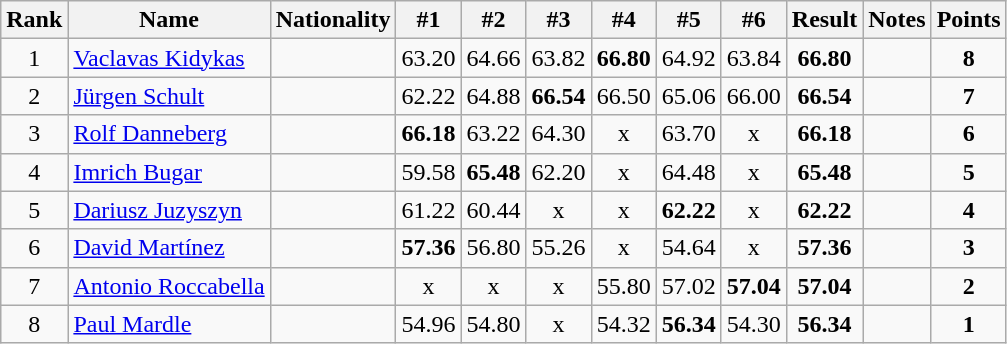<table class="wikitable sortable" style="text-align:center">
<tr>
<th>Rank</th>
<th>Name</th>
<th>Nationality</th>
<th>#1</th>
<th>#2</th>
<th>#3</th>
<th>#4</th>
<th>#5</th>
<th>#6</th>
<th>Result</th>
<th>Notes</th>
<th>Points</th>
</tr>
<tr>
<td>1</td>
<td align=left><a href='#'>Vaclavas Kidykas</a></td>
<td align=left></td>
<td>63.20</td>
<td>64.66</td>
<td>63.82</td>
<td><strong>66.80</strong></td>
<td>64.92</td>
<td>63.84</td>
<td><strong>66.80</strong></td>
<td></td>
<td><strong>8</strong></td>
</tr>
<tr>
<td>2</td>
<td align=left><a href='#'>Jürgen Schult</a></td>
<td align=left></td>
<td>62.22</td>
<td>64.88</td>
<td><strong>66.54</strong></td>
<td>66.50</td>
<td>65.06</td>
<td>66.00</td>
<td><strong>66.54</strong></td>
<td></td>
<td><strong>7</strong></td>
</tr>
<tr>
<td>3</td>
<td align=left><a href='#'>Rolf Danneberg</a></td>
<td align=left></td>
<td><strong>66.18</strong></td>
<td>63.22</td>
<td>64.30</td>
<td>x</td>
<td>63.70</td>
<td>x</td>
<td><strong>66.18</strong></td>
<td></td>
<td><strong>6</strong></td>
</tr>
<tr>
<td>4</td>
<td align=left><a href='#'>Imrich Bugar</a></td>
<td align=left></td>
<td>59.58</td>
<td><strong>65.48</strong></td>
<td>62.20</td>
<td>x</td>
<td>64.48</td>
<td>x</td>
<td><strong>65.48</strong></td>
<td></td>
<td><strong>5</strong></td>
</tr>
<tr>
<td>5</td>
<td align=left><a href='#'>Dariusz Juzyszyn</a></td>
<td align=left></td>
<td>61.22</td>
<td>60.44</td>
<td>x</td>
<td>x</td>
<td><strong>62.22</strong></td>
<td>x</td>
<td><strong>62.22</strong></td>
<td></td>
<td><strong>4</strong></td>
</tr>
<tr>
<td>6</td>
<td align=left><a href='#'>David Martínez</a></td>
<td align=left></td>
<td><strong>57.36</strong></td>
<td>56.80</td>
<td>55.26</td>
<td>x</td>
<td>54.64</td>
<td>x</td>
<td><strong>57.36</strong></td>
<td></td>
<td><strong>3</strong></td>
</tr>
<tr>
<td>7</td>
<td align=left><a href='#'>Antonio Roccabella</a></td>
<td align=left></td>
<td>x</td>
<td>x</td>
<td>x</td>
<td>55.80</td>
<td>57.02</td>
<td><strong>57.04</strong></td>
<td><strong>57.04</strong></td>
<td></td>
<td><strong>2</strong></td>
</tr>
<tr>
<td>8</td>
<td align=left><a href='#'>Paul Mardle</a></td>
<td align=left></td>
<td>54.96</td>
<td>54.80</td>
<td>x</td>
<td>54.32</td>
<td><strong>56.34</strong></td>
<td>54.30</td>
<td><strong>56.34</strong></td>
<td></td>
<td><strong>1</strong></td>
</tr>
</table>
